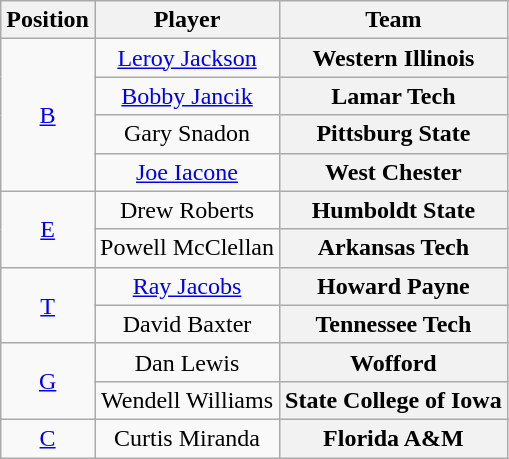<table class="wikitable">
<tr>
<th>Position</th>
<th>Player</th>
<th>Team</th>
</tr>
<tr style="text-align:center;">
<td rowspan="4"><a href='#'>B</a></td>
<td><a href='#'>Leroy Jackson</a></td>
<th Style = >Western Illinois</th>
</tr>
<tr style="text-align:center;">
<td><a href='#'>Bobby Jancik</a></td>
<th Style = >Lamar Tech</th>
</tr>
<tr style="text-align:center;">
<td>Gary Snadon</td>
<th Style = >Pittsburg State</th>
</tr>
<tr style="text-align:center;">
<td><a href='#'>Joe Iacone</a></td>
<th Style = >West Chester</th>
</tr>
<tr style="text-align:center;">
<td rowspan="2"><a href='#'>E</a></td>
<td>Drew Roberts</td>
<th Style = >Humboldt State</th>
</tr>
<tr style="text-align:center;">
<td>Powell McClellan</td>
<th Style = >Arkansas Tech</th>
</tr>
<tr style="text-align:center;">
<td rowspan="2"><a href='#'>T</a></td>
<td><a href='#'>Ray Jacobs</a></td>
<th Style = >Howard Payne</th>
</tr>
<tr style="text-align:center;">
<td>David Baxter</td>
<th Style = >Tennessee Tech</th>
</tr>
<tr style="text-align:center;">
<td rowspan="2"><a href='#'>G</a></td>
<td>Dan Lewis</td>
<th Style = >Wofford</th>
</tr>
<tr style="text-align:center;">
<td>Wendell Williams</td>
<th Style = >State College of Iowa</th>
</tr>
<tr style="text-align:center;">
<td><a href='#'>C</a></td>
<td>Curtis Miranda</td>
<th Style = >Florida A&M</th>
</tr>
</table>
